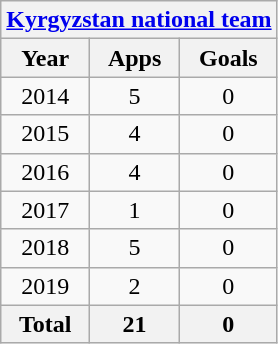<table class="wikitable" style="text-align:center">
<tr>
<th colspan=3><a href='#'>Kyrgyzstan national team</a></th>
</tr>
<tr>
<th>Year</th>
<th>Apps</th>
<th>Goals</th>
</tr>
<tr>
<td>2014</td>
<td>5</td>
<td>0</td>
</tr>
<tr>
<td>2015</td>
<td>4</td>
<td>0</td>
</tr>
<tr>
<td>2016</td>
<td>4</td>
<td>0</td>
</tr>
<tr>
<td>2017</td>
<td>1</td>
<td>0</td>
</tr>
<tr>
<td>2018</td>
<td>5</td>
<td>0</td>
</tr>
<tr>
<td>2019</td>
<td>2</td>
<td>0</td>
</tr>
<tr>
<th>Total</th>
<th>21</th>
<th>0</th>
</tr>
</table>
